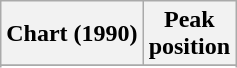<table class="wikitable sortable">
<tr>
<th align="left">Chart (1990)</th>
<th align="center">Peak<br>position</th>
</tr>
<tr>
</tr>
<tr>
</tr>
</table>
